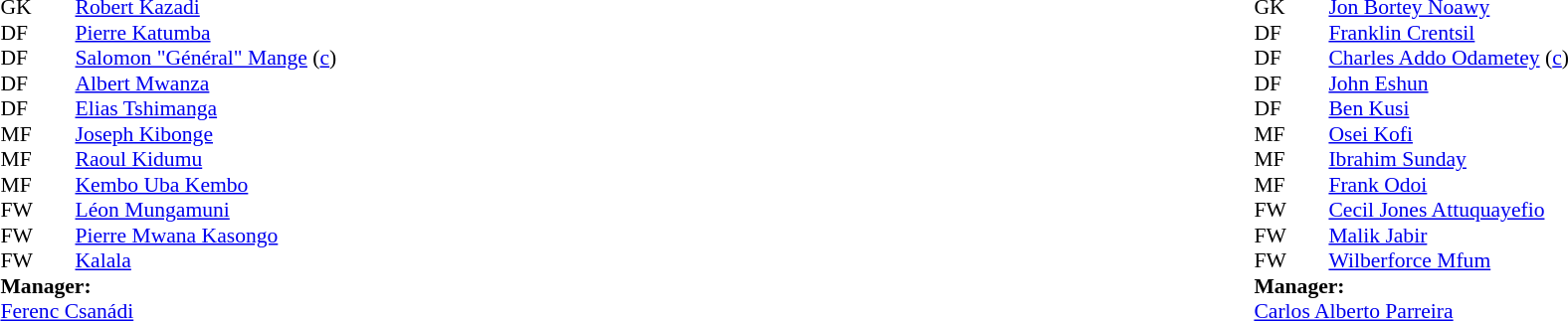<table width="100%">
<tr>
<td valign="top" width="50%"><br><table style="font-size: 90%" cellspacing="0" cellpadding="0">
<tr>
<th width="25"></th>
<th width="25"></th>
</tr>
<tr>
<td>GK</td>
<td></td>
<td><a href='#'>Robert Kazadi</a></td>
</tr>
<tr>
<td>DF</td>
<td></td>
<td><a href='#'>Pierre Katumba</a></td>
</tr>
<tr>
<td>DF</td>
<td></td>
<td><a href='#'>Salomon "Général" Mange</a> (<a href='#'>c</a>)</td>
</tr>
<tr>
<td>DF</td>
<td></td>
<td><a href='#'>Albert Mwanza</a></td>
</tr>
<tr>
<td>DF</td>
<td></td>
<td><a href='#'>Elias Tshimanga</a></td>
</tr>
<tr>
<td>MF</td>
<td></td>
<td><a href='#'>Joseph Kibonge</a></td>
</tr>
<tr>
<td>MF</td>
<td></td>
<td><a href='#'>Raoul Kidumu</a></td>
</tr>
<tr>
<td>MF</td>
<td></td>
<td><a href='#'>Kembo Uba Kembo</a></td>
</tr>
<tr>
<td>FW</td>
<td></td>
<td><a href='#'>Léon Mungamuni</a></td>
</tr>
<tr>
<td>FW</td>
<td></td>
<td><a href='#'>Pierre Mwana Kasongo</a></td>
</tr>
<tr>
<td>FW</td>
<td></td>
<td><a href='#'>Kalala</a></td>
</tr>
<tr>
<td colspan=3><strong>Manager:</strong></td>
</tr>
<tr>
<td colspan=3> <a href='#'>Ferenc Csanádi</a></td>
</tr>
</table>
</td>
<td valign="top"></td>
<td valign="top" width="50%"><br><table style="font-size: 90%" cellspacing="0" cellpadding="0"  align="center">
<tr>
<th width=25></th>
<th width=25></th>
</tr>
<tr>
<td>GK</td>
<td></td>
<td><a href='#'>Jon Bortey Noawy</a></td>
</tr>
<tr>
<td>DF</td>
<td></td>
<td><a href='#'>Franklin Crentsil</a></td>
</tr>
<tr>
<td>DF</td>
<td></td>
<td><a href='#'>Charles Addo Odametey</a> (<a href='#'>c</a>)</td>
</tr>
<tr>
<td>DF</td>
<td></td>
<td><a href='#'>John Eshun</a></td>
</tr>
<tr>
<td>DF</td>
<td></td>
<td><a href='#'>Ben Kusi</a></td>
</tr>
<tr>
<td>MF</td>
<td></td>
<td><a href='#'>Osei Kofi</a></td>
</tr>
<tr>
<td>MF</td>
<td></td>
<td><a href='#'>Ibrahim Sunday</a></td>
</tr>
<tr>
<td>MF</td>
<td></td>
<td><a href='#'>Frank Odoi</a></td>
</tr>
<tr>
<td>FW</td>
<td></td>
<td><a href='#'>Cecil Jones Attuquayefio</a></td>
</tr>
<tr>
<td>FW</td>
<td></td>
<td><a href='#'>Malik Jabir</a></td>
</tr>
<tr>
<td>FW</td>
<td></td>
<td><a href='#'>Wilberforce Mfum</a></td>
</tr>
<tr>
<td colspan=3><strong>Manager:</strong></td>
</tr>
<tr>
<td colspan=4> <a href='#'>Carlos Alberto Parreira</a></td>
</tr>
</table>
</td>
</tr>
</table>
